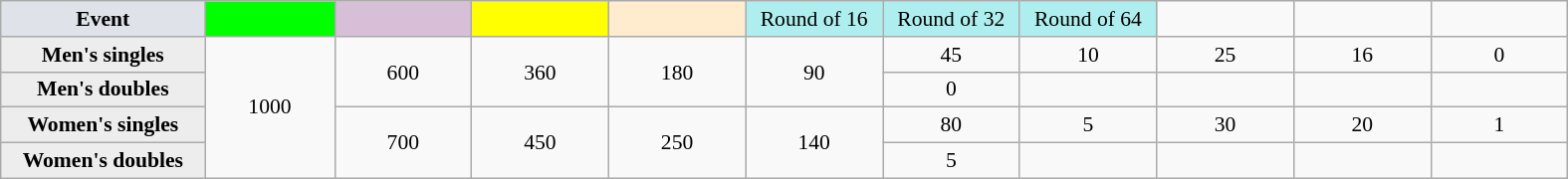<table class=wikitable style=font-size:90%;text-align:center>
<tr>
<td style="width:130px; background:#dfe2e9;"><strong>Event</strong></td>
<td style="width:80px; background:lime;"></td>
<td style="width:85px; background:thistle;"></td>
<td style="width:85px; background:#ff0;"></td>
<td style="width:85px; background:#ffebcd;"></td>
<td style="width:85px; background:#afeeee;">Round of 16</td>
<td style="width:85px; background:#afeeee;">Round of 32</td>
<td style="width:85px; background:#afeeee;">Round of 64</td>
<td width=85></td>
<td width=85></td>
<td width=85></td>
</tr>
<tr>
<th style="background:#ededed;">Men's singles</th>
<td rowspan=4>1000</td>
<td rowspan=2>600</td>
<td rowspan=2>360</td>
<td rowspan=2>180</td>
<td rowspan=2>90</td>
<td>45</td>
<td>10</td>
<td>25</td>
<td>16</td>
<td>0</td>
</tr>
<tr>
<th style="background:#ededed;">Men's doubles</th>
<td>0</td>
<td></td>
<td></td>
<td></td>
<td></td>
</tr>
<tr>
<th style="background:#ededed;">Women's singles</th>
<td rowspan=2>700</td>
<td rowspan=2>450</td>
<td rowspan=2>250</td>
<td rowspan=2>140</td>
<td>80</td>
<td>5</td>
<td>30</td>
<td>20</td>
<td>1</td>
</tr>
<tr>
<th style="background:#ededed;">Women's doubles</th>
<td>5</td>
<td></td>
<td></td>
<td></td>
<td></td>
</tr>
</table>
